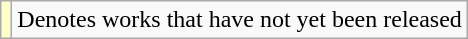<table class="wikitable">
<tr>
<td style="background:#FFFFCC;"></td>
<td>Denotes works that have not yet been released</td>
</tr>
</table>
